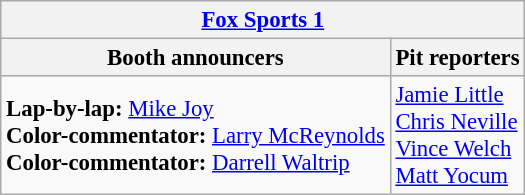<table class="wikitable" style="font-size: 95%;">
<tr>
<th colspan="2"><a href='#'>Fox Sports 1</a></th>
</tr>
<tr>
<th>Booth announcers</th>
<th>Pit reporters</th>
</tr>
<tr>
<td><strong>Lap-by-lap:</strong> <a href='#'>Mike Joy</a><br><strong>Color-commentator:</strong> <a href='#'>Larry McReynolds</a><br><strong>Color-commentator:</strong> <a href='#'>Darrell Waltrip</a></td>
<td><a href='#'>Jamie Little</a><br><a href='#'>Chris Neville</a><br><a href='#'>Vince Welch</a><br><a href='#'>Matt Yocum</a></td>
</tr>
</table>
